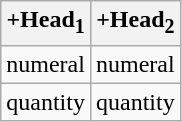<table class="wikitable">
<tr>
<th>+Head<sub>1</sub></th>
<th>+Head<sub>2</sub></th>
</tr>
<tr>
<td>numeral</td>
<td>numeral</td>
</tr>
<tr>
<td>quantity</td>
<td>quantity</td>
</tr>
</table>
